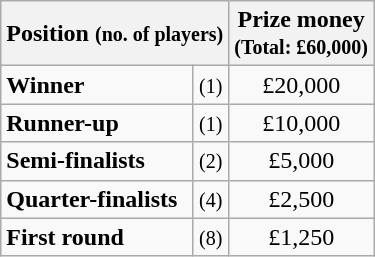<table class="wikitable">
<tr>
<th colspan=2>Position <small>(no. of players)</small></th>
<th>Prize money<br><small>(Total: £60,000)</small></th>
</tr>
<tr>
<td><strong>Winner</strong></td>
<td align=center><small>(1)</small></td>
<td align=center>£20,000</td>
</tr>
<tr>
<td><strong>Runner-up</strong></td>
<td align=center><small>(1)</small></td>
<td align=center>£10,000</td>
</tr>
<tr>
<td><strong>Semi-finalists</strong></td>
<td align=center><small>(2)</small></td>
<td align=center>£5,000</td>
</tr>
<tr>
<td><strong>Quarter-finalists</strong></td>
<td align=center><small>(4)</small></td>
<td align=center>£2,500</td>
</tr>
<tr>
<td><strong>First round</strong></td>
<td align=center><small>(8)</small></td>
<td align=center>£1,250</td>
</tr>
</table>
